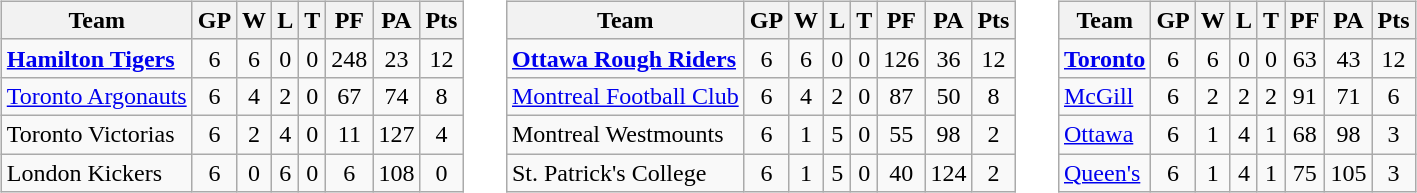<table cellspacing="10">
<tr>
<td valign="top"><br><table class="wikitable">
<tr>
<th>Team</th>
<th>GP</th>
<th>W</th>
<th>L</th>
<th>T</th>
<th>PF</th>
<th>PA</th>
<th>Pts</th>
</tr>
<tr align="center">
<td align="left"><strong><a href='#'>Hamilton Tigers</a></strong></td>
<td>6</td>
<td>6</td>
<td>0</td>
<td>0</td>
<td>248</td>
<td>23</td>
<td>12</td>
</tr>
<tr align="center">
<td align="left"><a href='#'>Toronto Argonauts</a></td>
<td>6</td>
<td>4</td>
<td>2</td>
<td>0</td>
<td>67</td>
<td>74</td>
<td>8</td>
</tr>
<tr align="center">
<td align="left">Toronto Victorias</td>
<td>6</td>
<td>2</td>
<td>4</td>
<td>0</td>
<td>11</td>
<td>127</td>
<td>4</td>
</tr>
<tr align="center">
<td align="left">London Kickers</td>
<td>6</td>
<td>0</td>
<td>6</td>
<td>0</td>
<td>6</td>
<td>108</td>
<td>0</td>
</tr>
</table>
</td>
<td valign="top"><br><table class="wikitable">
<tr>
<th>Team</th>
<th>GP</th>
<th>W</th>
<th>L</th>
<th>T</th>
<th>PF</th>
<th>PA</th>
<th>Pts</th>
</tr>
<tr align="center">
<td align="left"><strong><a href='#'>Ottawa Rough Riders</a></strong></td>
<td>6</td>
<td>6</td>
<td>0</td>
<td>0</td>
<td>126</td>
<td>36</td>
<td>12</td>
</tr>
<tr align="center">
<td align="left"><a href='#'>Montreal Football Club</a></td>
<td>6</td>
<td>4</td>
<td>2</td>
<td>0</td>
<td>87</td>
<td>50</td>
<td>8</td>
</tr>
<tr align="center">
<td align="left">Montreal Westmounts</td>
<td>6</td>
<td>1</td>
<td>5</td>
<td>0</td>
<td>55</td>
<td>98</td>
<td>2</td>
</tr>
<tr align="center">
<td align="left">St. Patrick's College</td>
<td>6</td>
<td>1</td>
<td>5</td>
<td>0</td>
<td>40</td>
<td>124</td>
<td>2</td>
</tr>
</table>
</td>
<td valign="top"><br><table class="wikitable">
<tr>
<th>Team</th>
<th>GP</th>
<th>W</th>
<th>L</th>
<th>T</th>
<th>PF</th>
<th>PA</th>
<th>Pts</th>
</tr>
<tr align="center">
<td align="left"><strong><a href='#'>Toronto</a></strong></td>
<td>6</td>
<td>6</td>
<td>0</td>
<td>0</td>
<td>63</td>
<td>43</td>
<td>12</td>
</tr>
<tr align="center">
<td align="left"><a href='#'>McGill</a></td>
<td>6</td>
<td>2</td>
<td>2</td>
<td>2</td>
<td>91</td>
<td>71</td>
<td>6</td>
</tr>
<tr align="center">
<td align="left"><a href='#'>Ottawa</a></td>
<td>6</td>
<td>1</td>
<td>4</td>
<td>1</td>
<td>68</td>
<td>98</td>
<td>3</td>
</tr>
<tr align="center">
<td align="left"><a href='#'>Queen's</a></td>
<td>6</td>
<td>1</td>
<td>4</td>
<td>1</td>
<td>75</td>
<td>105</td>
<td>3</td>
</tr>
</table>
</td>
</tr>
</table>
